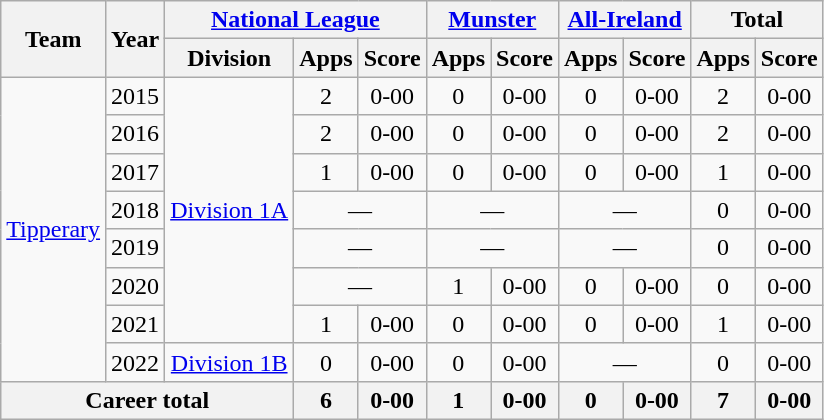<table class="wikitable" style="text-align:center">
<tr>
<th rowspan="2">Team</th>
<th rowspan="2">Year</th>
<th colspan="3"><a href='#'>National League</a></th>
<th colspan="2"><a href='#'>Munster</a></th>
<th colspan="2"><a href='#'>All-Ireland</a></th>
<th colspan="2">Total</th>
</tr>
<tr>
<th>Division</th>
<th>Apps</th>
<th>Score</th>
<th>Apps</th>
<th>Score</th>
<th>Apps</th>
<th>Score</th>
<th>Apps</th>
<th>Score</th>
</tr>
<tr>
<td rowspan="8"><a href='#'>Tipperary</a></td>
<td>2015</td>
<td rowspan="7"><a href='#'>Division 1A</a></td>
<td>2</td>
<td>0-00</td>
<td>0</td>
<td>0-00</td>
<td>0</td>
<td>0-00</td>
<td>2</td>
<td>0-00</td>
</tr>
<tr>
<td>2016</td>
<td>2</td>
<td>0-00</td>
<td>0</td>
<td>0-00</td>
<td>0</td>
<td>0-00</td>
<td>2</td>
<td>0-00</td>
</tr>
<tr>
<td>2017</td>
<td>1</td>
<td>0-00</td>
<td>0</td>
<td>0-00</td>
<td>0</td>
<td>0-00</td>
<td>1</td>
<td>0-00</td>
</tr>
<tr>
<td>2018</td>
<td colspan=2>—</td>
<td colspan=2>—</td>
<td colspan=2>—</td>
<td>0</td>
<td>0-00</td>
</tr>
<tr>
<td>2019</td>
<td colspan=2>—</td>
<td colspan=2>—</td>
<td colspan=2>—</td>
<td>0</td>
<td>0-00</td>
</tr>
<tr>
<td>2020</td>
<td colspan=2>—</td>
<td>1</td>
<td>0-00</td>
<td>0</td>
<td>0-00</td>
<td>0</td>
<td>0-00</td>
</tr>
<tr>
<td>2021</td>
<td>1</td>
<td>0-00</td>
<td>0</td>
<td>0-00</td>
<td>0</td>
<td>0-00</td>
<td>1</td>
<td>0-00</td>
</tr>
<tr>
<td>2022</td>
<td><a href='#'>Division 1B</a></td>
<td>0</td>
<td>0-00</td>
<td>0</td>
<td>0-00</td>
<td colspan=2>—</td>
<td>0</td>
<td>0-00</td>
</tr>
<tr>
<th colspan="3">Career total</th>
<th>6</th>
<th>0-00</th>
<th>1</th>
<th>0-00</th>
<th>0</th>
<th>0-00</th>
<th>7</th>
<th>0-00</th>
</tr>
</table>
